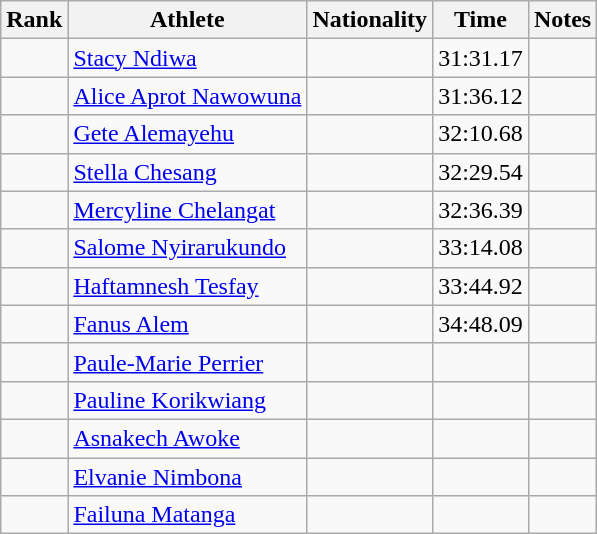<table class="wikitable sortable" style="text-align:center">
<tr>
<th>Rank</th>
<th>Athlete</th>
<th>Nationality</th>
<th>Time</th>
<th>Notes</th>
</tr>
<tr>
<td></td>
<td align="left"><a href='#'>Stacy Ndiwa</a></td>
<td align=left></td>
<td>31:31.17</td>
<td></td>
</tr>
<tr>
<td></td>
<td align="left"><a href='#'>Alice Aprot Nawowuna</a></td>
<td align=left></td>
<td>31:36.12</td>
<td></td>
</tr>
<tr>
<td></td>
<td align="left"><a href='#'>Gete Alemayehu</a></td>
<td align=left></td>
<td>32:10.68</td>
<td></td>
</tr>
<tr>
<td></td>
<td align="left"><a href='#'>Stella Chesang</a></td>
<td align=left></td>
<td>32:29.54</td>
<td></td>
</tr>
<tr>
<td></td>
<td align="left"><a href='#'>Mercyline Chelangat</a></td>
<td align=left></td>
<td>32:36.39</td>
<td></td>
</tr>
<tr>
<td></td>
<td align="left"><a href='#'>Salome Nyirarukundo</a></td>
<td align=left></td>
<td>33:14.08</td>
<td></td>
</tr>
<tr>
<td></td>
<td align="left"><a href='#'>Haftamnesh Tesfay</a></td>
<td align=left></td>
<td>33:44.92</td>
<td></td>
</tr>
<tr>
<td></td>
<td align="left"><a href='#'>Fanus Alem</a></td>
<td align=left></td>
<td>34:48.09</td>
<td></td>
</tr>
<tr>
<td></td>
<td align="left"><a href='#'>Paule-Marie Perrier</a></td>
<td align=left></td>
<td></td>
<td></td>
</tr>
<tr>
<td></td>
<td align="left"><a href='#'>Pauline Korikwiang</a></td>
<td align=left></td>
<td></td>
<td></td>
</tr>
<tr>
<td></td>
<td align="left"><a href='#'>Asnakech Awoke</a></td>
<td align=left></td>
<td></td>
<td></td>
</tr>
<tr>
<td></td>
<td align="left"><a href='#'>Elvanie Nimbona</a></td>
<td align=left></td>
<td></td>
<td></td>
</tr>
<tr>
<td></td>
<td align="left"><a href='#'>Failuna Matanga</a></td>
<td align=left></td>
<td></td>
<td></td>
</tr>
</table>
